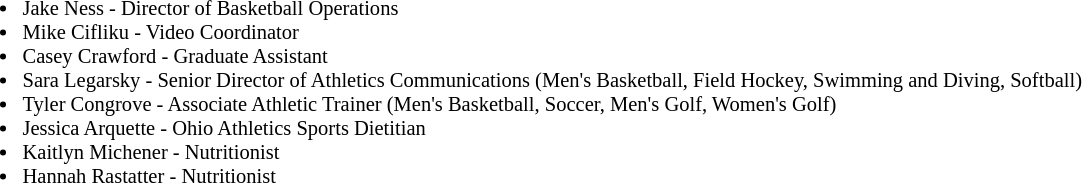<table class="toccolours" style="border-collapse:collapse; font-size:90%;">
<tr>
</tr>
<tr>
<td style="text-align: left; font-size: 95%;" valign="top"><br><ul><li>Jake Ness - Director of Basketball Operations</li><li>Mike Cifliku - Video Coordinator</li><li>Casey Crawford - Graduate Assistant</li><li>Sara Legarsky - Senior Director of Athletics Communications (Men's Basketball, Field Hockey, Swimming and Diving, Softball)</li><li>Tyler Congrove - Associate Athletic Trainer (Men's Basketball, Soccer, Men's Golf, Women's Golf)</li><li>Jessica Arquette - Ohio Athletics Sports Dietitian</li><li>Kaitlyn Michener - Nutritionist</li><li>Hannah Rastatter - Nutritionist</li></ul></td>
</tr>
</table>
